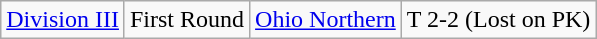<table class="wikitable">
<tr>
<td rowspan="1"><a href='#'>Division III</a></td>
<td>First Round</td>
<td><a href='#'>Ohio Northern</a></td>
<td>T 2-2 (Lost on PK)</td>
</tr>
</table>
